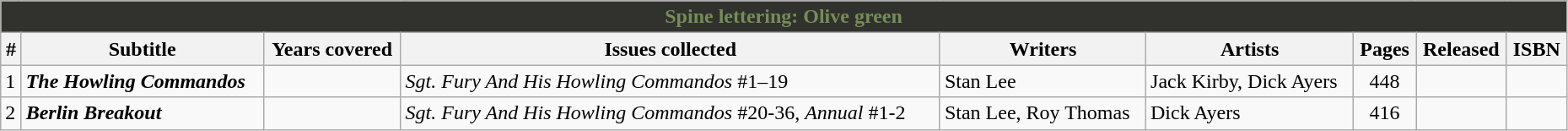<table class="wikitable sortable" width="98%">
<tr>
<th colspan=9 style="background-color: #31312D; color: #758D59;">Spine lettering: Olive green</th>
</tr>
<tr>
<th class="unsortable">#</th>
<th class="unsortable">Subtitle</th>
<th>Years covered</th>
<th class="unsortable">Issues collected</th>
<th class="unsortable">Writers</th>
<th class="unsortable">Artists</th>
<th class="unsortable">Pages</th>
<th>Released</th>
<th class="unsortable">ISBN</th>
</tr>
<tr>
<td>1</td>
<td><strong><em>The Howling Commandos</em></strong></td>
<td></td>
<td><em>Sgt. Fury And His Howling Commandos</em> #1–19</td>
<td>Stan Lee</td>
<td>Jack Kirby, Dick Ayers</td>
<td style="text-align: center;">448</td>
<td></td>
<td></td>
</tr>
<tr>
<td>2</td>
<td><strong><em>Berlin Breakout</em></strong></td>
<td></td>
<td><em>Sgt. Fury And His Howling Commandos</em> #20-36, <em>Annual</em> #1-2</td>
<td>Stan Lee, Roy Thomas</td>
<td>Dick Ayers</td>
<td style="text-align: center;">416</td>
<td></td>
<td></td>
</tr>
</table>
